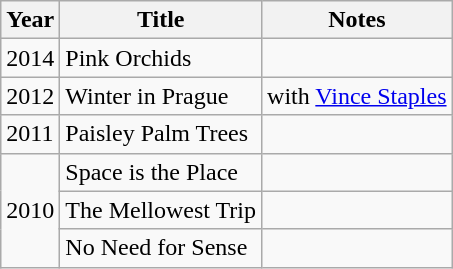<table class="wikitable">
<tr>
<th>Year</th>
<th>Title</th>
<th>Notes</th>
</tr>
<tr>
<td>2014</td>
<td>Pink Orchids</td>
<td></td>
</tr>
<tr>
<td>2012</td>
<td>Winter in Prague</td>
<td>with <a href='#'>Vince Staples</a></td>
</tr>
<tr>
<td>2011</td>
<td>Paisley Palm Trees</td>
<td></td>
</tr>
<tr>
<td rowspan="3">2010</td>
<td>Space is the Place</td>
<td></td>
</tr>
<tr>
<td>The Mellowest Trip</td>
<td></td>
</tr>
<tr>
<td>No Need for Sense</td>
<td></td>
</tr>
</table>
